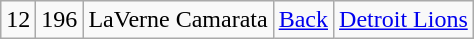<table class="wikitable" style="text-align:center">
<tr>
<td>12</td>
<td>196</td>
<td>LaVerne Camarata</td>
<td><a href='#'>Back</a></td>
<td><a href='#'>Detroit Lions</a></td>
</tr>
</table>
